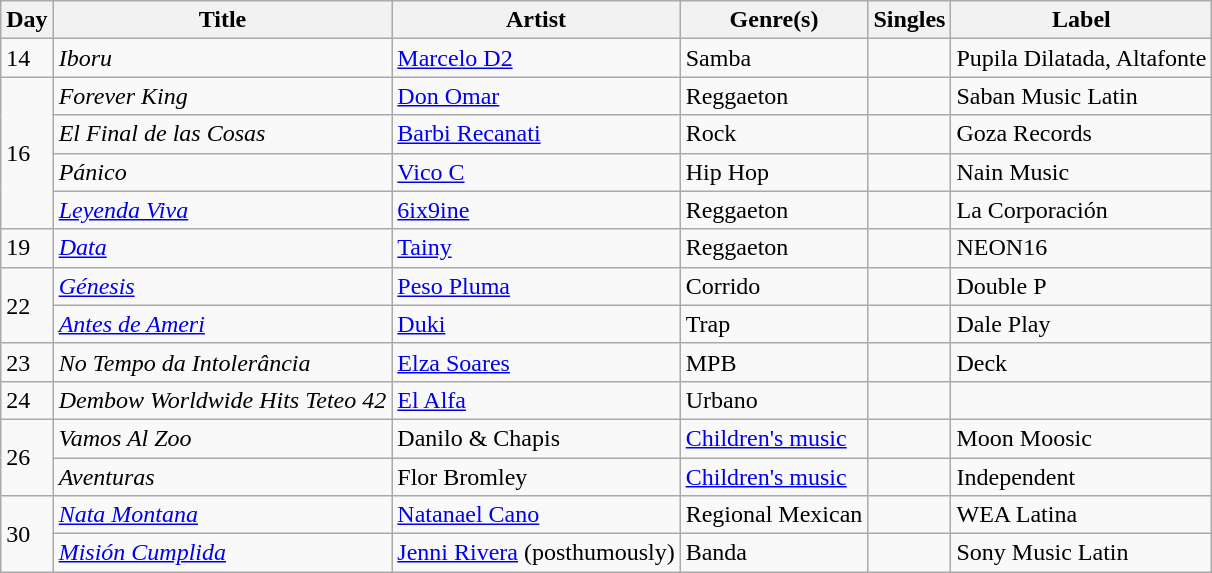<table class="wikitable sortable" style="text-align: left;">
<tr>
<th>Day</th>
<th>Title</th>
<th>Artist</th>
<th>Genre(s)</th>
<th>Singles</th>
<th>Label</th>
</tr>
<tr>
<td>14</td>
<td><em>Iboru</em></td>
<td><a href='#'>Marcelo D2</a></td>
<td>Samba</td>
<td></td>
<td>Pupila Dilatada, Altafonte</td>
</tr>
<tr>
<td rowspan="4">16</td>
<td><em>Forever King</em></td>
<td><a href='#'>Don Omar</a></td>
<td>Reggaeton</td>
<td></td>
<td>Saban Music Latin</td>
</tr>
<tr>
<td><em>El Final de las Cosas</em></td>
<td><a href='#'>Barbi Recanati</a></td>
<td>Rock</td>
<td></td>
<td>Goza Records</td>
</tr>
<tr>
<td><em>Pánico</em></td>
<td><a href='#'>Vico C</a></td>
<td>Hip Hop</td>
<td></td>
<td>Nain Music</td>
</tr>
<tr>
<td><em><a href='#'>Leyenda Viva</a></em></td>
<td><a href='#'>6ix9ine</a></td>
<td>Reggaeton</td>
<td></td>
<td>La Corporación</td>
</tr>
<tr>
<td>19</td>
<td><em><a href='#'>Data</a></em></td>
<td><a href='#'>Tainy</a></td>
<td>Reggaeton</td>
<td></td>
<td>NEON16</td>
</tr>
<tr>
<td rowspan="2">22</td>
<td><em><a href='#'>Génesis</a></em></td>
<td><a href='#'>Peso Pluma</a></td>
<td>Corrido</td>
<td></td>
<td>Double P</td>
</tr>
<tr>
<td><em><a href='#'>Antes de Ameri</a></em></td>
<td><a href='#'>Duki</a></td>
<td>Trap</td>
<td></td>
<td>Dale Play</td>
</tr>
<tr>
<td>23</td>
<td><em>No Tempo da Intolerância</em></td>
<td><a href='#'>Elza Soares</a></td>
<td>MPB</td>
<td></td>
<td>Deck</td>
</tr>
<tr>
<td>24</td>
<td><em>Dembow Worldwide Hits Teteo 42</em></td>
<td><a href='#'>El Alfa</a></td>
<td>Urbano</td>
<td></td>
<td></td>
</tr>
<tr>
<td rowspan="2">26</td>
<td><em>Vamos Al Zoo</em></td>
<td>Danilo & Chapis</td>
<td><a href='#'>Children's music</a></td>
<td></td>
<td>Moon Moosic</td>
</tr>
<tr>
<td><em>Aventuras</em></td>
<td>Flor Bromley</td>
<td><a href='#'>Children's music</a></td>
<td></td>
<td>Independent</td>
</tr>
<tr>
<td rowspan="2">30</td>
<td><em><a href='#'>Nata Montana</a></em></td>
<td><a href='#'>Natanael Cano</a></td>
<td>Regional Mexican</td>
<td></td>
<td>WEA Latina</td>
</tr>
<tr>
<td><em><a href='#'>Misión Cumplida</a></em></td>
<td><a href='#'>Jenni Rivera</a> (posthumously)</td>
<td>Banda</td>
<td></td>
<td>Sony Music Latin</td>
</tr>
</table>
